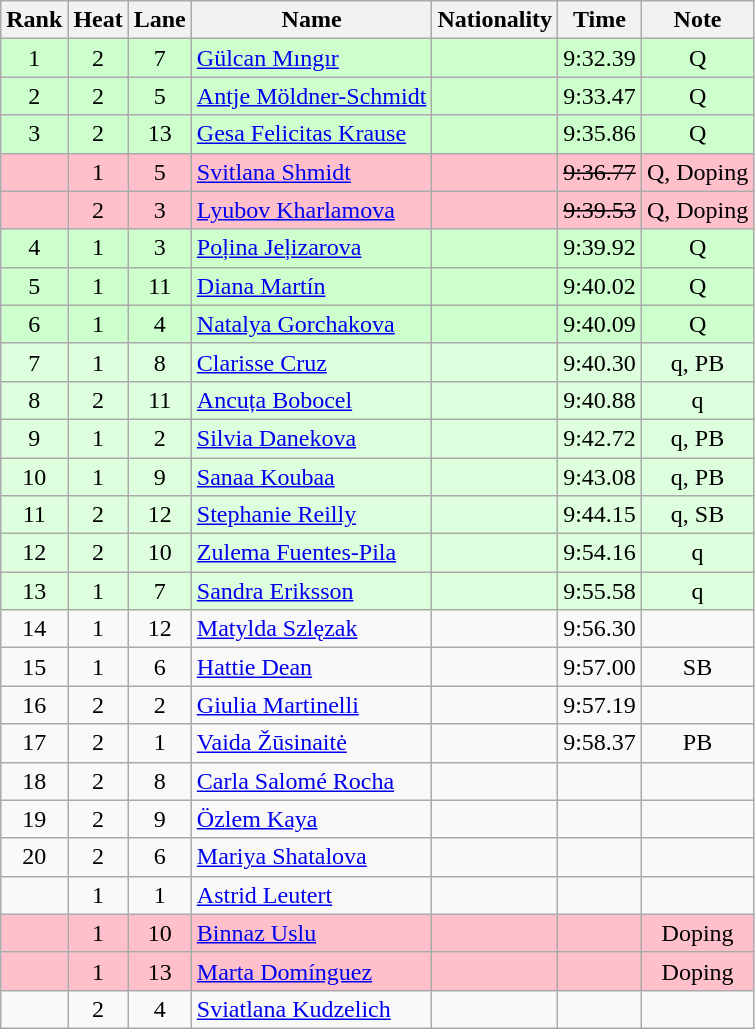<table class="wikitable sortable" style="text-align:center">
<tr>
<th>Rank</th>
<th>Heat</th>
<th>Lane</th>
<th>Name</th>
<th>Nationality</th>
<th>Time</th>
<th>Note</th>
</tr>
<tr bgcolor=ccffcc>
<td>1</td>
<td>2</td>
<td>7</td>
<td align="left"><a href='#'>Gülcan Mıngır</a></td>
<td align=left></td>
<td>9:32.39</td>
<td>Q</td>
</tr>
<tr bgcolor=ccffcc>
<td>2</td>
<td>2</td>
<td>5</td>
<td align="left"><a href='#'>Antje Möldner-Schmidt</a></td>
<td align=left></td>
<td>9:33.47</td>
<td>Q</td>
</tr>
<tr bgcolor=ccffcc>
<td>3</td>
<td>2</td>
<td>13</td>
<td align="left"><a href='#'>Gesa Felicitas Krause</a></td>
<td align=left></td>
<td>9:35.86</td>
<td>Q</td>
</tr>
<tr bgcolor=pink>
<td></td>
<td>1</td>
<td>5</td>
<td align="left"><a href='#'>Svitlana Shmidt</a></td>
<td align=left></td>
<td><s>9:36.77</s></td>
<td>Q, Doping</td>
</tr>
<tr bgcolor=pink>
<td></td>
<td>2</td>
<td>3</td>
<td align="left"><a href='#'>Lyubov Kharlamova</a></td>
<td align=left></td>
<td><s>9:39.53</s></td>
<td>Q, Doping</td>
</tr>
<tr bgcolor=ccffcc>
<td>4</td>
<td>1</td>
<td>3</td>
<td align="left"><a href='#'>Poļina Jeļizarova</a></td>
<td align=left></td>
<td>9:39.92</td>
<td>Q</td>
</tr>
<tr bgcolor=ccffcc>
<td>5</td>
<td>1</td>
<td>11</td>
<td align="left"><a href='#'>Diana Martín</a></td>
<td align=left></td>
<td>9:40.02</td>
<td>Q</td>
</tr>
<tr bgcolor=ccffcc>
<td>6</td>
<td>1</td>
<td>4</td>
<td align="left"><a href='#'>Natalya Gorchakova</a></td>
<td align=left></td>
<td>9:40.09</td>
<td>Q</td>
</tr>
<tr bgcolor=ddffdd>
<td>7</td>
<td>1</td>
<td>8</td>
<td align="left"><a href='#'>Clarisse Cruz</a></td>
<td align=left></td>
<td>9:40.30</td>
<td>q, PB</td>
</tr>
<tr bgcolor=ddffdd>
<td>8</td>
<td>2</td>
<td>11</td>
<td align="left"><a href='#'>Ancuța Bobocel</a></td>
<td align=left></td>
<td>9:40.88</td>
<td>q</td>
</tr>
<tr bgcolor=ddffdd>
<td>9</td>
<td>1</td>
<td>2</td>
<td align="left"><a href='#'>Silvia Danekova</a></td>
<td align=left></td>
<td>9:42.72</td>
<td>q, PB</td>
</tr>
<tr bgcolor=ddffdd>
<td>10</td>
<td>1</td>
<td>9</td>
<td align="left"><a href='#'>Sanaa Koubaa</a></td>
<td align=left></td>
<td>9:43.08</td>
<td>q, PB</td>
</tr>
<tr bgcolor=ddffdd>
<td>11</td>
<td>2</td>
<td>12</td>
<td align="left"><a href='#'>Stephanie Reilly</a></td>
<td align=left></td>
<td>9:44.15</td>
<td>q, SB</td>
</tr>
<tr bgcolor=ddffdd>
<td>12</td>
<td>2</td>
<td>10</td>
<td align="left"><a href='#'>Zulema Fuentes-Pila</a></td>
<td align=left></td>
<td>9:54.16</td>
<td>q</td>
</tr>
<tr bgcolor=ddffdd>
<td>13</td>
<td>1</td>
<td>7</td>
<td align="left"><a href='#'>Sandra Eriksson</a></td>
<td align=left></td>
<td>9:55.58</td>
<td>q</td>
</tr>
<tr>
<td>14</td>
<td>1</td>
<td>12</td>
<td align="left"><a href='#'>Matylda Szlęzak</a></td>
<td align=left></td>
<td>9:56.30</td>
<td></td>
</tr>
<tr>
<td>15</td>
<td>1</td>
<td>6</td>
<td align="left"><a href='#'>Hattie Dean</a></td>
<td align=left></td>
<td>9:57.00</td>
<td>SB</td>
</tr>
<tr>
<td>16</td>
<td>2</td>
<td>2</td>
<td align="left"><a href='#'>Giulia Martinelli</a></td>
<td align=left></td>
<td>9:57.19</td>
<td></td>
</tr>
<tr>
<td>17</td>
<td>2</td>
<td>1</td>
<td align="left"><a href='#'>Vaida Žūsinaitė</a></td>
<td align=left></td>
<td>9:58.37</td>
<td>PB</td>
</tr>
<tr>
<td>18</td>
<td>2</td>
<td>8</td>
<td align="left"><a href='#'>Carla Salomé Rocha</a></td>
<td align=left></td>
<td></td>
<td></td>
</tr>
<tr>
<td>19</td>
<td>2</td>
<td>9</td>
<td align="left"><a href='#'>Özlem Kaya</a></td>
<td align=left></td>
<td></td>
<td></td>
</tr>
<tr>
<td>20</td>
<td>2</td>
<td>6</td>
<td align="left"><a href='#'>Mariya Shatalova</a></td>
<td align=left></td>
<td></td>
<td></td>
</tr>
<tr>
<td></td>
<td>1</td>
<td>1</td>
<td align="left"><a href='#'>Astrid Leutert</a></td>
<td align=left></td>
<td></td>
<td></td>
</tr>
<tr bgcolor=pink>
<td></td>
<td>1</td>
<td>10</td>
<td align="left"><a href='#'>Binnaz Uslu</a></td>
<td align=left></td>
<td></td>
<td>Doping</td>
</tr>
<tr bgcolor=pink>
<td></td>
<td>1</td>
<td>13</td>
<td align="left"><a href='#'>Marta Domínguez</a></td>
<td align=left></td>
<td></td>
<td>Doping</td>
</tr>
<tr>
<td></td>
<td>2</td>
<td>4</td>
<td align="left"><a href='#'>Sviatlana Kudzelich</a></td>
<td align=left></td>
<td></td>
<td></td>
</tr>
</table>
